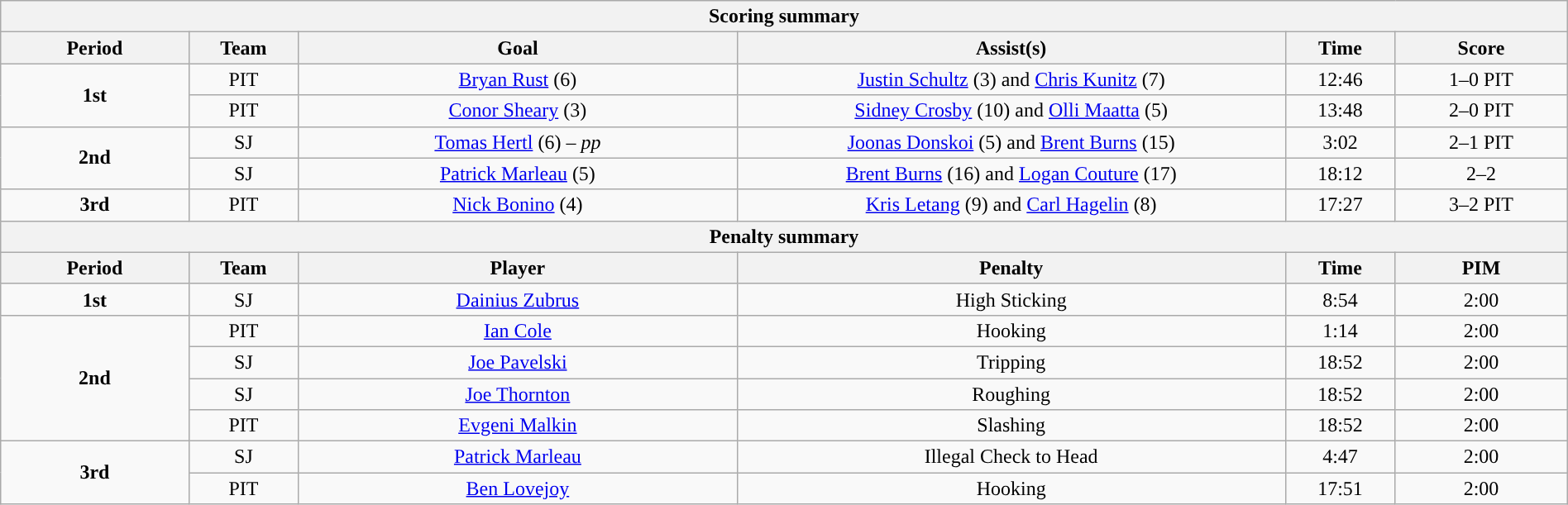<table style="width:100%;" class="wikitable">
<tr>
<th colspan=6>Scoring summary</th>
</tr>
<tr>
<th style="width:12%;">Period</th>
<th style="width:7%;">Team</th>
<th style="width:28%;">Goal</th>
<th style="width:35%;">Assist(s)</th>
<th style="width:7%;">Time</th>
<th style="width:11%;">Score</th>
</tr>
<tr>
<td style="text-align:center;" rowspan="2"><strong>1st</strong></td>
<td align=center>PIT</td>
<td align=center><a href='#'>Bryan Rust</a> (6)</td>
<td align=center><a href='#'>Justin Schultz</a> (3) and <a href='#'>Chris Kunitz</a> (7)</td>
<td align=center>12:46</td>
<td align=center>1–0 PIT</td>
</tr>
<tr>
<td align=center>PIT</td>
<td align=center><a href='#'>Conor Sheary</a> (3)</td>
<td align=center><a href='#'>Sidney Crosby</a> (10) and <a href='#'>Olli Maatta</a> (5)</td>
<td align=center>13:48</td>
<td align=center>2–0 PIT</td>
</tr>
<tr>
<td style="text-align:center;" rowspan="2"><strong>2nd</strong></td>
<td align=center>SJ</td>
<td align=center><a href='#'>Tomas Hertl</a> (6) – <em>pp</em></td>
<td align=center><a href='#'>Joonas Donskoi</a> (5) and <a href='#'>Brent Burns</a> (15)</td>
<td align=center>3:02</td>
<td align=center>2–1 PIT</td>
</tr>
<tr>
<td align=center>SJ</td>
<td align=center><a href='#'>Patrick Marleau</a> (5)</td>
<td align=center><a href='#'>Brent Burns</a> (16) and <a href='#'>Logan Couture</a> (17)</td>
<td align=center>18:12</td>
<td align=center>2–2</td>
</tr>
<tr>
<td style="text-align:center;"><strong>3rd</strong></td>
<td align=center>PIT</td>
<td align=center><a href='#'>Nick Bonino</a> (4)</td>
<td align=center><a href='#'>Kris Letang</a> (9) and <a href='#'>Carl Hagelin</a> (8)</td>
<td align=center>17:27</td>
<td align=center>3–2 PIT</td>
</tr>
<tr>
<th colspan=6>Penalty summary</th>
</tr>
<tr>
<th style="width:12%;">Period</th>
<th style="width:7%;">Team</th>
<th style="width:28%;">Player</th>
<th style="width:35%;">Penalty</th>
<th style="width:7%;">Time</th>
<th style="width:11%;">PIM</th>
</tr>
<tr>
<td style="text-align:center;"><strong>1st</strong></td>
<td align=center>SJ</td>
<td align=center><a href='#'>Dainius Zubrus</a></td>
<td align=center>High Sticking</td>
<td align=center>8:54</td>
<td align=center>2:00</td>
</tr>
<tr>
<td style="text-align:center;" rowspan="4"><strong>2nd</strong></td>
<td align=center>PIT</td>
<td align=center><a href='#'>Ian Cole</a></td>
<td align=center>Hooking</td>
<td align=center>1:14</td>
<td align=center>2:00</td>
</tr>
<tr>
<td align=center>SJ</td>
<td align=center><a href='#'>Joe Pavelski</a></td>
<td align=center>Tripping</td>
<td align=center>18:52</td>
<td align=center>2:00</td>
</tr>
<tr>
<td align=center>SJ</td>
<td align=center><a href='#'>Joe Thornton</a></td>
<td align=center>Roughing</td>
<td align=center>18:52</td>
<td align=center>2:00</td>
</tr>
<tr>
<td align=center>PIT</td>
<td align=center><a href='#'>Evgeni Malkin</a></td>
<td align=center>Slashing</td>
<td align=center>18:52</td>
<td align=center>2:00</td>
</tr>
<tr>
<td style="text-align:center;" rowspan="2"><strong>3rd</strong></td>
<td align=center>SJ</td>
<td align=center><a href='#'>Patrick Marleau</a></td>
<td align=center>Illegal Check to Head</td>
<td align=center>4:47</td>
<td align=center>2:00</td>
</tr>
<tr>
<td align=center>PIT</td>
<td align=center><a href='#'>Ben Lovejoy</a></td>
<td align=center>Hooking</td>
<td align=center>17:51</td>
<td align=center>2:00</td>
</tr>
</table>
